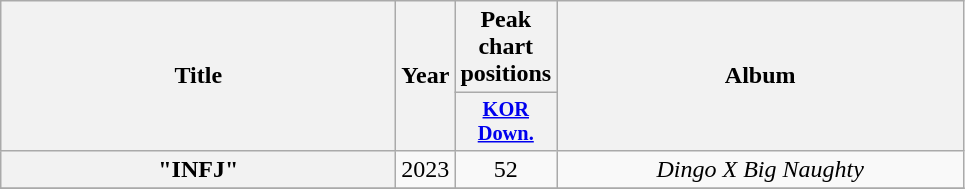<table class="wikitable plainrowheaders" style="text-align:center;">
<tr>
<th scope="col" rowspan="2" style="width:16em;">Title</th>
<th scope="col" rowspan="2" style="width:2em;">Year</th>
<th scope="col">Peak chart<br>positions</th>
<th scope="col" rowspan="2" style="width:16.5em;">Album</th>
</tr>
<tr>
<th scope="col" style="width:3.5em;font-size:85%;"><a href='#'>KOR<br>Down.</a><br></th>
</tr>
<tr>
<th scope="row">"INFJ"<br></th>
<td>2023</td>
<td>52</td>
<td><em>Dingo X Big Naughty</em></td>
</tr>
<tr>
</tr>
</table>
